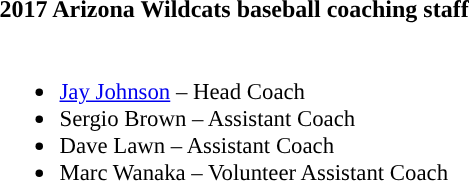<table class="toccolours">
<tr>
<th colspan=9>2017 Arizona Wildcats baseball coaching staff</th>
</tr>
<tr>
<td style="text-align: left; font-size: 95%;" valign="top"><br><ul><li><a href='#'>Jay Johnson</a> – Head Coach</li><li>Sergio Brown – Assistant Coach</li><li>Dave Lawn – Assistant Coach</li><li>Marc Wanaka – Volunteer Assistant Coach</li></ul></td>
</tr>
</table>
